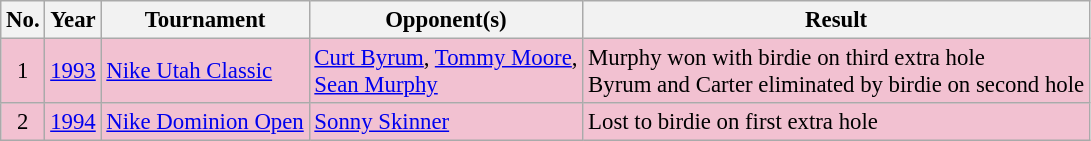<table class="wikitable" style="font-size:95%;">
<tr>
<th>No.</th>
<th>Year</th>
<th>Tournament</th>
<th>Opponent(s)</th>
<th>Result</th>
</tr>
<tr style="background:#F2C1D1;">
<td align=center>1</td>
<td><a href='#'>1993</a></td>
<td><a href='#'>Nike Utah Classic</a></td>
<td> <a href='#'>Curt Byrum</a>,  <a href='#'>Tommy Moore</a>,<br> <a href='#'>Sean Murphy</a></td>
<td>Murphy won with birdie on third extra hole<br>Byrum and Carter eliminated by birdie on second hole</td>
</tr>
<tr style="background:#F2C1D1;">
<td align=center>2</td>
<td><a href='#'>1994</a></td>
<td><a href='#'>Nike Dominion Open</a></td>
<td> <a href='#'>Sonny Skinner</a></td>
<td>Lost to birdie on first extra hole</td>
</tr>
</table>
